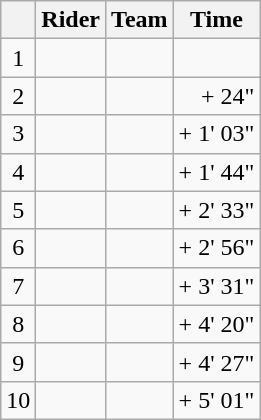<table class="wikitable">
<tr>
<th></th>
<th scope="col">Rider</th>
<th scope="col">Team</th>
<th scope="col">Time</th>
</tr>
<tr>
<td style="text-align:center;">1</td>
<td><s></s></td>
<td></td>
<td style="text-align:right;"></td>
</tr>
<tr>
<td style="text-align:center;">2</td>
<td></td>
<td></td>
<td style="text-align:right;">+ 24"</td>
</tr>
<tr>
<td style="text-align:center;">3</td>
<td></td>
<td></td>
<td style="text-align:right;">+ 1' 03"</td>
</tr>
<tr>
<td style="text-align:center;">4</td>
<td></td>
<td></td>
<td style="text-align:right;">+ 1' 44"</td>
</tr>
<tr>
<td style="text-align:center;">5</td>
<td></td>
<td></td>
<td style="text-align:right;">+ 2' 33"</td>
</tr>
<tr>
<td style="text-align:center;">6</td>
<td></td>
<td></td>
<td style="text-align:right;">+ 2' 56"</td>
</tr>
<tr>
<td style="text-align:center;">7</td>
<td></td>
<td></td>
<td style="text-align:right;">+ 3' 31"</td>
</tr>
<tr>
<td style="text-align:center;">8</td>
<td></td>
<td></td>
<td style="text-align:right;">+ 4' 20"</td>
</tr>
<tr>
<td style="text-align:center;">9</td>
<td></td>
<td></td>
<td style="text-align:right;">+ 4' 27"</td>
</tr>
<tr>
<td style="text-align:center;">10</td>
<td></td>
<td></td>
<td style="text-align:right;">+ 5' 01"</td>
</tr>
</table>
